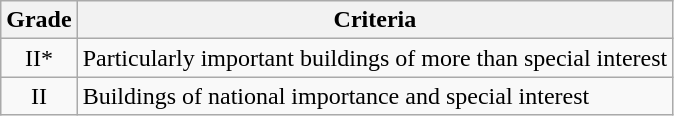<table class="wikitable">
<tr>
<th>Grade</th>
<th>Criteria</th>
</tr>
<tr>
<td align="center" >II*</td>
<td>Particularly important buildings of more than special interest</td>
</tr>
<tr>
<td align="center" >II</td>
<td>Buildings of national importance and special interest</td>
</tr>
</table>
